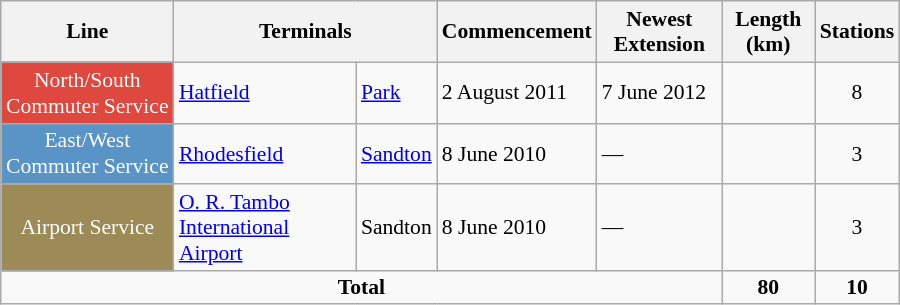<table class="wikitable" align="center" width="600px" style="font-size:90%">
<tr>
<th>Line</th>
<th colspan="2">Terminals</th>
<th>Commencement</th>
<th>Newest Extension</th>
<th>Length (km)</th>
<th>Stations</th>
</tr>
<tr style="text-align:left;">
<td align="center" style="background-color:#DF483F; color:white;">North/South Commuter Service</td>
<td><a href='#'>Hatfield</a></td>
<td><a href='#'>Park</a></td>
<td>2 August 2011</td>
<td>7 June 2012</td>
<td style="text-align:center;"></td>
<td style="text-align:center;">8</td>
</tr>
<tr>
<td align="center" style="background-color:#5A94C6; color:white;">East/West Commuter Service</td>
<td><a href='#'>Rhodesfield</a></td>
<td><a href='#'>Sandton</a></td>
<td>8 June 2010</td>
<td>—</td>
<td style="text-align:center;"></td>
<td style="text-align:center;">3</td>
</tr>
<tr style="text-align:left;">
<td align="center" style="background-color:#9d8b57; color:white;">Airport Service</td>
<td><a href='#'>O. R. Tambo International Airport</a></td>
<td>Sandton</td>
<td>8 June 2010</td>
<td>—</td>
<td style="text-align:center;"></td>
<td style="text-align:center;">3</td>
</tr>
<tr class="sortbottom">
<td style="text-align:center; line-height:1.05" colspan="5"><strong>Total</strong></td>
<td style="text-align:center; line-height:1.05"><strong>80</strong></td>
<td style="text-align:center; line-height:1.05"><strong>10</strong></td>
</tr>
</table>
